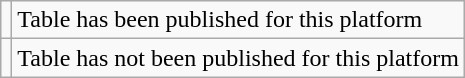<table class="wikitable">
<tr>
<td></td>
<td>Table has been published for this platform</td>
</tr>
<tr>
<td></td>
<td>Table has not been published for this platform</td>
</tr>
</table>
